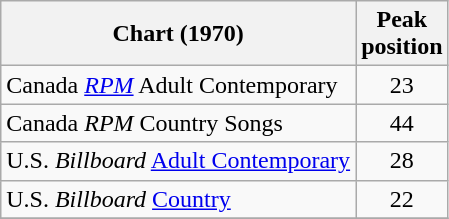<table class="wikitable sortable">
<tr>
<th align="left">Chart (1970)</th>
<th align="left">Peak<br>position</th>
</tr>
<tr>
<td>Canada <em><a href='#'>RPM</a></em> Adult Contemporary</td>
<td style="text-align:center;">23</td>
</tr>
<tr>
<td>Canada <em>RPM</em> Country Songs</td>
<td style="text-align:center;">44</td>
</tr>
<tr>
<td>U.S. <em>Billboard</em> <a href='#'>Adult Contemporary</a></td>
<td style="text-align:center;">28</td>
</tr>
<tr>
<td>U.S. <em>Billboard</em> <a href='#'>Country</a></td>
<td style="text-align:center;">22</td>
</tr>
<tr>
</tr>
</table>
